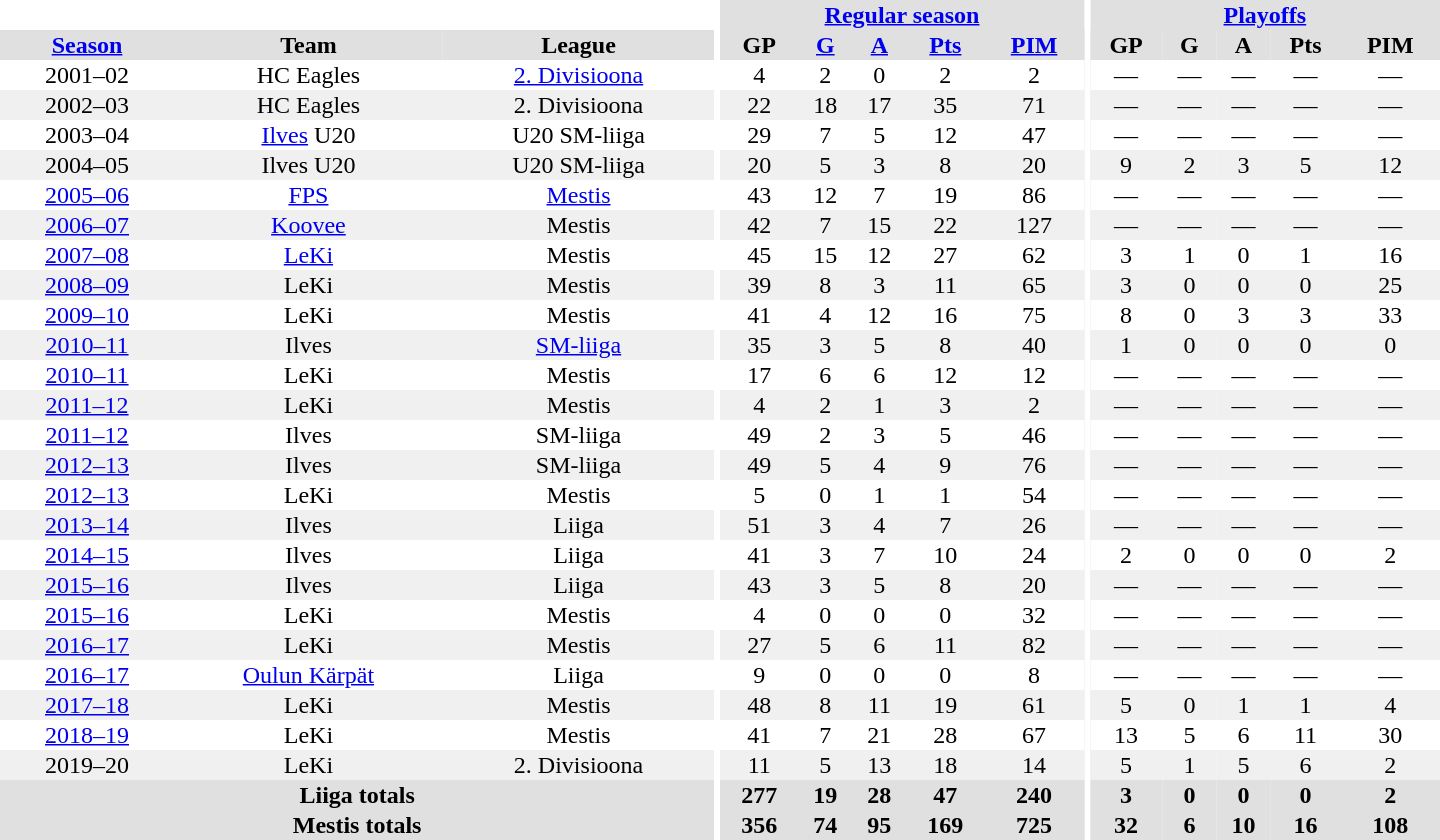<table border="0" cellpadding="1" cellspacing="0" style="text-align:center; width:60em">
<tr bgcolor="#e0e0e0">
<th colspan="3" bgcolor="#ffffff"></th>
<th rowspan="99" bgcolor="#ffffff"></th>
<th colspan="5"><a href='#'>Regular season</a></th>
<th rowspan="99" bgcolor="#ffffff"></th>
<th colspan="5"><a href='#'>Playoffs</a></th>
</tr>
<tr bgcolor="#e0e0e0">
<th><a href='#'>Season</a></th>
<th>Team</th>
<th>League</th>
<th>GP</th>
<th><a href='#'>G</a></th>
<th><a href='#'>A</a></th>
<th><a href='#'>Pts</a></th>
<th><a href='#'>PIM</a></th>
<th>GP</th>
<th>G</th>
<th>A</th>
<th>Pts</th>
<th>PIM</th>
</tr>
<tr>
<td>2001–02</td>
<td>HC Eagles</td>
<td><a href='#'>2. Divisioona</a></td>
<td>4</td>
<td>2</td>
<td>0</td>
<td>2</td>
<td>2</td>
<td>—</td>
<td>—</td>
<td>—</td>
<td>—</td>
<td>—</td>
</tr>
<tr bgcolor="#f0f0f0">
<td>2002–03</td>
<td>HC Eagles</td>
<td>2. Divisioona</td>
<td>22</td>
<td>18</td>
<td>17</td>
<td>35</td>
<td>71</td>
<td>—</td>
<td>—</td>
<td>—</td>
<td>—</td>
<td>—</td>
</tr>
<tr>
<td>2003–04</td>
<td><a href='#'>Ilves</a> U20</td>
<td>U20 SM-liiga</td>
<td>29</td>
<td>7</td>
<td>5</td>
<td>12</td>
<td>47</td>
<td>—</td>
<td>—</td>
<td>—</td>
<td>—</td>
<td>—</td>
</tr>
<tr bgcolor="#f0f0f0">
<td>2004–05</td>
<td>Ilves U20</td>
<td>U20 SM-liiga</td>
<td>20</td>
<td>5</td>
<td>3</td>
<td>8</td>
<td>20</td>
<td>9</td>
<td>2</td>
<td>3</td>
<td>5</td>
<td>12</td>
</tr>
<tr>
<td><a href='#'>2005–06</a></td>
<td><a href='#'>FPS</a></td>
<td><a href='#'>Mestis</a></td>
<td>43</td>
<td>12</td>
<td>7</td>
<td>19</td>
<td>86</td>
<td>—</td>
<td>—</td>
<td>—</td>
<td>—</td>
<td>—</td>
</tr>
<tr bgcolor="#f0f0f0">
<td><a href='#'>2006–07</a></td>
<td><a href='#'>Koovee</a></td>
<td>Mestis</td>
<td>42</td>
<td>7</td>
<td>15</td>
<td>22</td>
<td>127</td>
<td>—</td>
<td>—</td>
<td>—</td>
<td>—</td>
<td>—</td>
</tr>
<tr>
<td><a href='#'>2007–08</a></td>
<td><a href='#'>LeKi</a></td>
<td>Mestis</td>
<td>45</td>
<td>15</td>
<td>12</td>
<td>27</td>
<td>62</td>
<td>3</td>
<td>1</td>
<td>0</td>
<td>1</td>
<td>16</td>
</tr>
<tr bgcolor="#f0f0f0">
<td><a href='#'>2008–09</a></td>
<td>LeKi</td>
<td>Mestis</td>
<td>39</td>
<td>8</td>
<td>3</td>
<td>11</td>
<td>65</td>
<td>3</td>
<td>0</td>
<td>0</td>
<td>0</td>
<td>25</td>
</tr>
<tr>
<td><a href='#'>2009–10</a></td>
<td>LeKi</td>
<td>Mestis</td>
<td>41</td>
<td>4</td>
<td>12</td>
<td>16</td>
<td>75</td>
<td>8</td>
<td>0</td>
<td>3</td>
<td>3</td>
<td>33</td>
</tr>
<tr bgcolor="#f0f0f0">
<td><a href='#'>2010–11</a></td>
<td>Ilves</td>
<td><a href='#'>SM-liiga</a></td>
<td>35</td>
<td>3</td>
<td>5</td>
<td>8</td>
<td>40</td>
<td>1</td>
<td>0</td>
<td>0</td>
<td>0</td>
<td>0</td>
</tr>
<tr>
<td><a href='#'>2010–11</a></td>
<td>LeKi</td>
<td>Mestis</td>
<td>17</td>
<td>6</td>
<td>6</td>
<td>12</td>
<td>12</td>
<td>—</td>
<td>—</td>
<td>—</td>
<td>—</td>
<td>—</td>
</tr>
<tr bgcolor="#f0f0f0">
<td><a href='#'>2011–12</a></td>
<td>LeKi</td>
<td>Mestis</td>
<td>4</td>
<td>2</td>
<td>1</td>
<td>3</td>
<td>2</td>
<td>—</td>
<td>—</td>
<td>—</td>
<td>—</td>
<td>—</td>
</tr>
<tr>
<td><a href='#'>2011–12</a></td>
<td>Ilves</td>
<td>SM-liiga</td>
<td>49</td>
<td>2</td>
<td>3</td>
<td>5</td>
<td>46</td>
<td>—</td>
<td>—</td>
<td>—</td>
<td>—</td>
<td>—</td>
</tr>
<tr bgcolor="#f0f0f0">
<td><a href='#'>2012–13</a></td>
<td>Ilves</td>
<td>SM-liiga</td>
<td>49</td>
<td>5</td>
<td>4</td>
<td>9</td>
<td>76</td>
<td>—</td>
<td>—</td>
<td>—</td>
<td>—</td>
<td>—</td>
</tr>
<tr>
<td><a href='#'>2012–13</a></td>
<td>LeKi</td>
<td>Mestis</td>
<td>5</td>
<td>0</td>
<td>1</td>
<td>1</td>
<td>54</td>
<td>—</td>
<td>—</td>
<td>—</td>
<td>—</td>
<td>—</td>
</tr>
<tr bgcolor="#f0f0f0">
<td><a href='#'>2013–14</a></td>
<td>Ilves</td>
<td>Liiga</td>
<td>51</td>
<td>3</td>
<td>4</td>
<td>7</td>
<td>26</td>
<td>—</td>
<td>—</td>
<td>—</td>
<td>—</td>
<td>—</td>
</tr>
<tr>
<td><a href='#'>2014–15</a></td>
<td>Ilves</td>
<td>Liiga</td>
<td>41</td>
<td>3</td>
<td>7</td>
<td>10</td>
<td>24</td>
<td>2</td>
<td>0</td>
<td>0</td>
<td>0</td>
<td>2</td>
</tr>
<tr bgcolor="#f0f0f0">
<td><a href='#'>2015–16</a></td>
<td>Ilves</td>
<td>Liiga</td>
<td>43</td>
<td>3</td>
<td>5</td>
<td>8</td>
<td>20</td>
<td>—</td>
<td>—</td>
<td>—</td>
<td>—</td>
<td>—</td>
</tr>
<tr>
<td><a href='#'>2015–16</a></td>
<td>LeKi</td>
<td>Mestis</td>
<td>4</td>
<td>0</td>
<td>0</td>
<td>0</td>
<td>32</td>
<td>—</td>
<td>—</td>
<td>—</td>
<td>—</td>
<td>—</td>
</tr>
<tr bgcolor="#f0f0f0">
<td><a href='#'>2016–17</a></td>
<td>LeKi</td>
<td>Mestis</td>
<td>27</td>
<td>5</td>
<td>6</td>
<td>11</td>
<td>82</td>
<td>—</td>
<td>—</td>
<td>—</td>
<td>—</td>
<td>—</td>
</tr>
<tr>
<td><a href='#'>2016–17</a></td>
<td><a href='#'>Oulun Kärpät</a></td>
<td>Liiga</td>
<td>9</td>
<td>0</td>
<td>0</td>
<td>0</td>
<td>8</td>
<td>—</td>
<td>—</td>
<td>—</td>
<td>—</td>
<td>—</td>
</tr>
<tr bgcolor="#f0f0f0">
<td><a href='#'>2017–18</a></td>
<td>LeKi</td>
<td>Mestis</td>
<td>48</td>
<td>8</td>
<td>11</td>
<td>19</td>
<td>61</td>
<td>5</td>
<td>0</td>
<td>1</td>
<td>1</td>
<td>4</td>
</tr>
<tr>
<td><a href='#'>2018–19</a></td>
<td>LeKi</td>
<td>Mestis</td>
<td>41</td>
<td>7</td>
<td>21</td>
<td>28</td>
<td>67</td>
<td>13</td>
<td>5</td>
<td>6</td>
<td>11</td>
<td>30</td>
</tr>
<tr bgcolor="#f0f0f0">
<td>2019–20</td>
<td>LeKi</td>
<td>2. Divisioona</td>
<td>11</td>
<td>5</td>
<td>13</td>
<td>18</td>
<td>14</td>
<td>5</td>
<td>1</td>
<td>5</td>
<td>6</td>
<td>2</td>
</tr>
<tr>
</tr>
<tr ALIGN="center" bgcolor="#e0e0e0">
<th colspan="3">Liiga totals</th>
<th ALIGN="center">277</th>
<th ALIGN="center">19</th>
<th ALIGN="center">28</th>
<th ALIGN="center">47</th>
<th ALIGN="center">240</th>
<th ALIGN="center">3</th>
<th ALIGN="center">0</th>
<th ALIGN="center">0</th>
<th ALIGN="center">0</th>
<th ALIGN="center">2</th>
</tr>
<tr>
</tr>
<tr ALIGN="center" bgcolor="#e0e0e0">
<th colspan="3">Mestis totals</th>
<th ALIGN="center">356</th>
<th ALIGN="center">74</th>
<th ALIGN="center">95</th>
<th ALIGN="center">169</th>
<th ALIGN="center">725</th>
<th ALIGN="center">32</th>
<th ALIGN="center">6</th>
<th ALIGN="center">10</th>
<th ALIGN="center">16</th>
<th ALIGN="center">108</th>
</tr>
</table>
